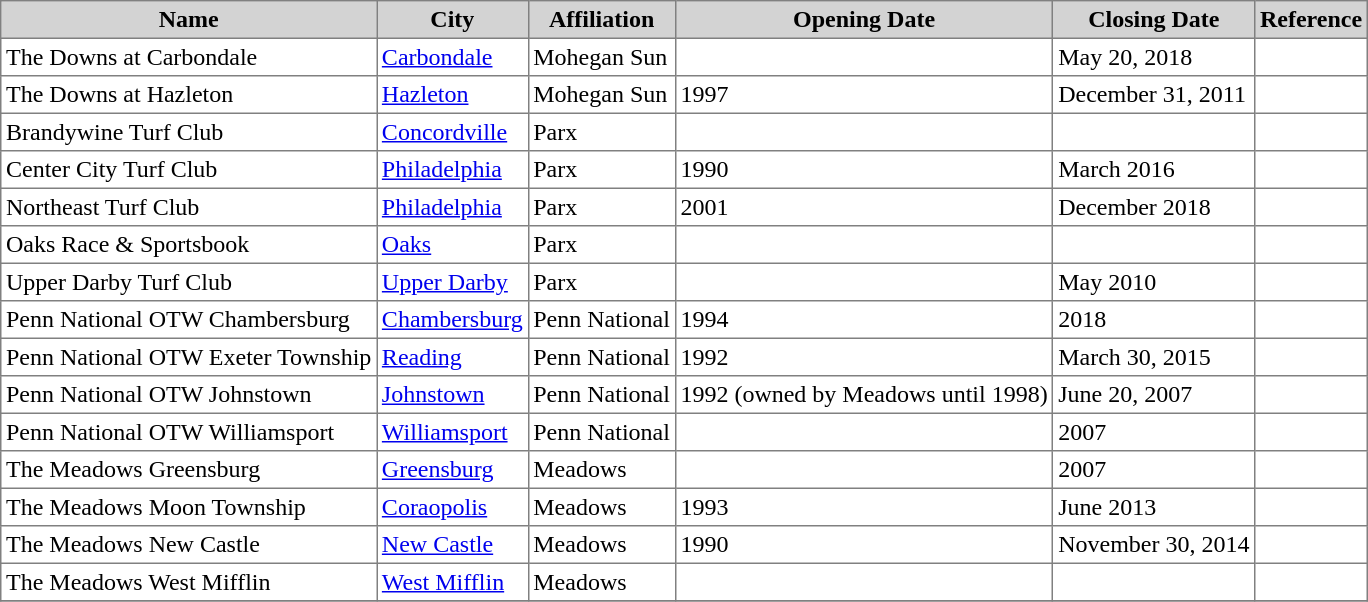<table class="toccolours sortable" border="1" cellpadding="3" style="border-collapse:collapse">
<tr bgcolor=lightgrey>
<th>Name</th>
<th>City</th>
<th>Affiliation</th>
<th>Opening Date</th>
<th>Closing Date</th>
<th>Reference<br><onlyinclude></th>
</tr>
<tr>
<td>The Downs at Carbondale</td>
<td><a href='#'>Carbondale</a></td>
<td>Mohegan Sun</td>
<td></td>
<td>May 20, 2018</td>
<td></td>
</tr>
<tr>
<td>The Downs at Hazleton</td>
<td><a href='#'>Hazleton</a></td>
<td>Mohegan Sun</td>
<td>1997</td>
<td>December 31, 2011</td>
<td></td>
</tr>
<tr>
<td>Brandywine Turf Club</td>
<td><a href='#'>Concordville</a></td>
<td>Parx</td>
<td></td>
<td></td>
<td></td>
</tr>
<tr>
<td>Center City Turf Club</td>
<td><a href='#'>Philadelphia</a></td>
<td>Parx</td>
<td>1990</td>
<td>March 2016</td>
<td></td>
</tr>
<tr>
<td>Northeast Turf Club</td>
<td><a href='#'>Philadelphia</a></td>
<td>Parx</td>
<td>2001</td>
<td>December 2018</td>
<td></td>
</tr>
<tr>
<td>Oaks Race & Sportsbook</td>
<td><a href='#'>Oaks</a></td>
<td>Parx</td>
<td></td>
<td></td>
<td></td>
</tr>
<tr>
<td>Upper Darby Turf Club</td>
<td><a href='#'>Upper Darby</a></td>
<td>Parx</td>
<td></td>
<td>May 2010</td>
<td></td>
</tr>
<tr>
<td>Penn National OTW Chambersburg</td>
<td><a href='#'>Chambersburg</a></td>
<td>Penn National</td>
<td>1994</td>
<td>2018</td>
<td></td>
</tr>
<tr>
<td>Penn National OTW Exeter Township</td>
<td><a href='#'>Reading</a></td>
<td>Penn National</td>
<td>1992</td>
<td>March 30, 2015</td>
<td></td>
</tr>
<tr>
<td>Penn National OTW Johnstown</td>
<td><a href='#'>Johnstown</a></td>
<td>Penn National</td>
<td>1992 (owned by Meadows until 1998)</td>
<td>June 20, 2007</td>
<td></td>
</tr>
<tr>
<td>Penn National OTW Williamsport</td>
<td><a href='#'>Williamsport</a></td>
<td>Penn National</td>
<td></td>
<td>2007</td>
<td></td>
</tr>
<tr>
<td>The Meadows Greensburg</td>
<td><a href='#'>Greensburg</a></td>
<td>Meadows</td>
<td></td>
<td>2007</td>
<td></td>
</tr>
<tr>
<td>The Meadows Moon Township</td>
<td><a href='#'>Coraopolis</a></td>
<td>Meadows</td>
<td>1993</td>
<td>June 2013</td>
<td></td>
</tr>
<tr>
<td>The Meadows New Castle</td>
<td><a href='#'>New Castle</a></td>
<td>Meadows</td>
<td>1990</td>
<td>November 30, 2014</td>
<td></td>
</tr>
<tr>
<td>The Meadows West Mifflin</td>
<td><a href='#'>West Mifflin</a></td>
<td>Meadows</td>
<td></td>
<td></td>
<td></td>
</tr>
<tr>
</tr>
</table>
